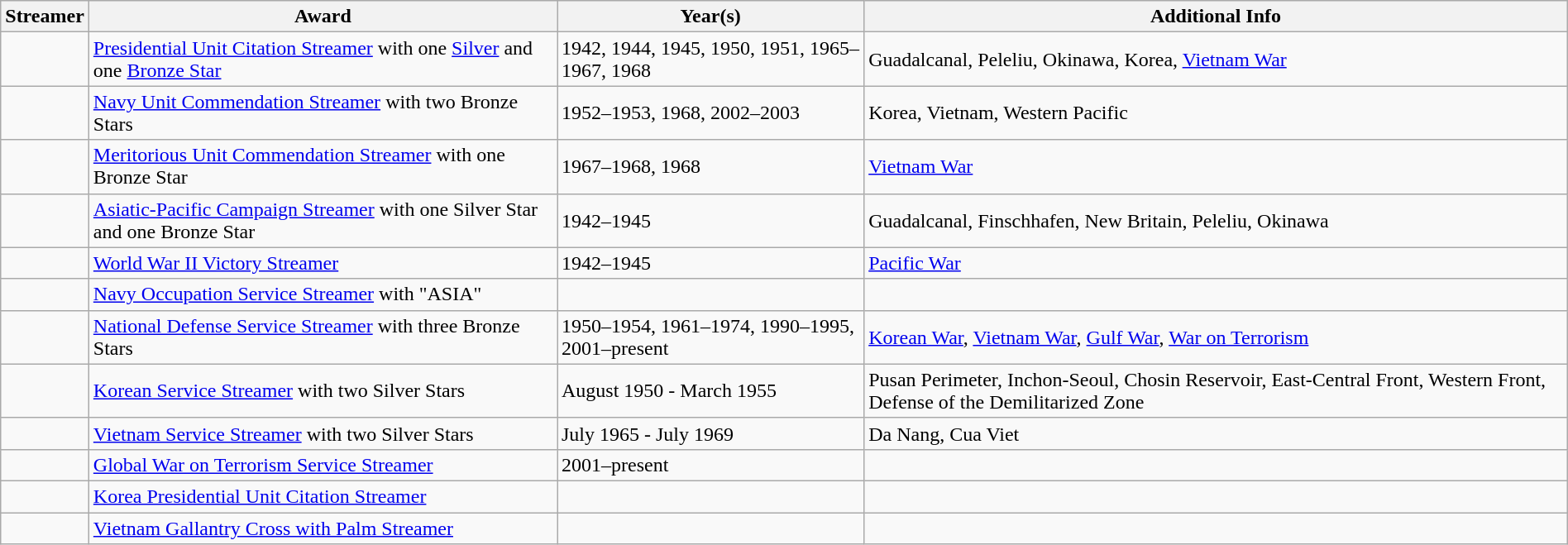<table class="wikitable" style="margin:auto;">
<tr>
<th>Streamer</th>
<th>Award</th>
<th>Year(s)</th>
<th>Additional Info</th>
</tr>
<tr>
<td></td>
<td><a href='#'>Presidential Unit Citation Streamer</a> with one <a href='#'>Silver</a> and one <a href='#'>Bronze Star</a></td>
<td>1942, 1944, 1945, 1950, 1951, 1965–1967, 1968</td>
<td>Guadalcanal, Peleliu, Okinawa, Korea, <a href='#'>Vietnam War</a></td>
</tr>
<tr>
<td></td>
<td><a href='#'>Navy Unit Commendation Streamer</a> with two Bronze Stars</td>
<td>1952–1953, 1968, 2002–2003</td>
<td>Korea, Vietnam, Western Pacific</td>
</tr>
<tr>
<td></td>
<td><a href='#'>Meritorious Unit Commendation Streamer</a> with one Bronze Star</td>
<td>1967–1968, 1968</td>
<td><a href='#'>Vietnam War</a></td>
</tr>
<tr>
<td></td>
<td><a href='#'>Asiatic-Pacific Campaign Streamer</a> with one Silver Star and one Bronze Star</td>
<td>1942–1945</td>
<td>Guadalcanal, Finschhafen, New Britain, Peleliu, Okinawa</td>
</tr>
<tr>
<td></td>
<td><a href='#'>World War II Victory Streamer</a></td>
<td>1942–1945</td>
<td><a href='#'>Pacific War</a></td>
</tr>
<tr>
<td></td>
<td><a href='#'>Navy Occupation Service Streamer</a> with "ASIA"</td>
<td><br></td>
<td><br></td>
</tr>
<tr>
<td></td>
<td><a href='#'>National Defense Service Streamer</a> with three Bronze Stars</td>
<td>1950–1954, 1961–1974, 1990–1995, 2001–present</td>
<td><a href='#'>Korean War</a>, <a href='#'>Vietnam War</a>, <a href='#'>Gulf War</a>, <a href='#'>War on Terrorism</a></td>
</tr>
<tr>
<td></td>
<td><a href='#'>Korean Service Streamer</a> with two Silver Stars</td>
<td>August 1950 - March 1955</td>
<td>Pusan Perimeter, Inchon-Seoul, Chosin Reservoir, East-Central Front, Western Front, Defense of the Demilitarized Zone</td>
</tr>
<tr>
<td></td>
<td><a href='#'>Vietnam Service Streamer</a> with two Silver Stars</td>
<td>July 1965 - July 1969</td>
<td>Da Nang, Cua Viet</td>
</tr>
<tr>
<td></td>
<td><a href='#'>Global War on Terrorism Service Streamer</a></td>
<td>2001–present</td>
<td><br></td>
</tr>
<tr>
<td></td>
<td><a href='#'>Korea Presidential Unit Citation Streamer</a></td>
<td><br></td>
<td><br></td>
</tr>
<tr>
<td></td>
<td><a href='#'>Vietnam Gallantry Cross with Palm Streamer</a></td>
<td><br></td>
<td><br></td>
</tr>
</table>
